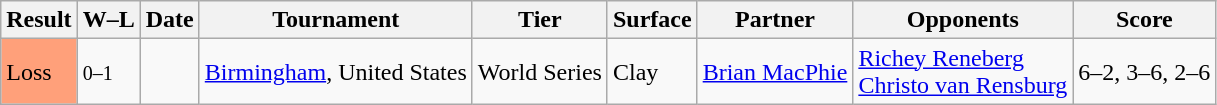<table class="sortable wikitable">
<tr>
<th>Result</th>
<th class="unsortable">W–L</th>
<th>Date</th>
<th>Tournament</th>
<th>Tier</th>
<th>Surface</th>
<th>Partner</th>
<th>Opponents</th>
<th class="unsortable">Score</th>
</tr>
<tr>
<td style="background:#ffa07a;">Loss</td>
<td><small>0–1</small></td>
<td><a href='#'></a></td>
<td><a href='#'>Birmingham</a>, United States</td>
<td>World Series</td>
<td>Clay</td>
<td> <a href='#'>Brian MacPhie</a></td>
<td> <a href='#'>Richey Reneberg</a> <br>  <a href='#'>Christo van Rensburg</a></td>
<td>6–2, 3–6, 2–6</td>
</tr>
</table>
